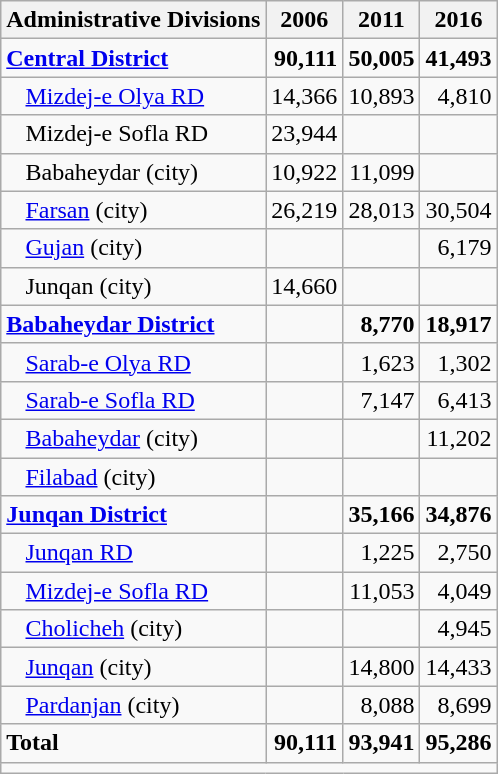<table class="wikitable">
<tr>
<th>Administrative Divisions</th>
<th>2006</th>
<th>2011</th>
<th>2016</th>
</tr>
<tr>
<td><strong><a href='#'>Central District</a></strong></td>
<td style="text-align: right;"><strong>90,111</strong></td>
<td style="text-align: right;"><strong>50,005</strong></td>
<td style="text-align: right;"><strong>41,493</strong></td>
</tr>
<tr>
<td style="padding-left: 1em;"><a href='#'>Mizdej-e Olya RD</a></td>
<td style="text-align: right;">14,366</td>
<td style="text-align: right;">10,893</td>
<td style="text-align: right;">4,810</td>
</tr>
<tr>
<td style="padding-left: 1em;">Mizdej-e Sofla RD</td>
<td style="text-align: right;">23,944</td>
<td style="text-align: right;"></td>
<td style="text-align: right;"></td>
</tr>
<tr>
<td style="padding-left: 1em;">Babaheydar (city)</td>
<td style="text-align: right;">10,922</td>
<td style="text-align: right;">11,099</td>
<td style="text-align: right;"></td>
</tr>
<tr>
<td style="padding-left: 1em;"><a href='#'>Farsan</a> (city)</td>
<td style="text-align: right;">26,219</td>
<td style="text-align: right;">28,013</td>
<td style="text-align: right;">30,504</td>
</tr>
<tr>
<td style="padding-left: 1em;"><a href='#'>Gujan</a> (city)</td>
<td style="text-align: right;"></td>
<td style="text-align: right;"></td>
<td style="text-align: right;">6,179</td>
</tr>
<tr>
<td style="padding-left: 1em;">Junqan (city)</td>
<td style="text-align: right;">14,660</td>
<td style="text-align: right;"></td>
<td style="text-align: right;"></td>
</tr>
<tr>
<td><strong><a href='#'>Babaheydar District</a></strong></td>
<td style="text-align: right;"></td>
<td style="text-align: right;"><strong>8,770</strong></td>
<td style="text-align: right;"><strong>18,917</strong></td>
</tr>
<tr>
<td style="padding-left: 1em;"><a href='#'>Sarab-e Olya RD</a></td>
<td style="text-align: right;"></td>
<td style="text-align: right;">1,623</td>
<td style="text-align: right;">1,302</td>
</tr>
<tr>
<td style="padding-left: 1em;"><a href='#'>Sarab-e Sofla RD</a></td>
<td style="text-align: right;"></td>
<td style="text-align: right;">7,147</td>
<td style="text-align: right;">6,413</td>
</tr>
<tr>
<td style="padding-left: 1em;"><a href='#'>Babaheydar</a> (city)</td>
<td style="text-align: right;"></td>
<td style="text-align: right;"></td>
<td style="text-align: right;">11,202</td>
</tr>
<tr>
<td style="padding-left: 1em;"><a href='#'>Filabad</a> (city)</td>
<td style="text-align: right;"></td>
<td style="text-align: right;"></td>
<td style="text-align: right;"></td>
</tr>
<tr>
<td><strong><a href='#'>Junqan District</a></strong></td>
<td style="text-align: right;"></td>
<td style="text-align: right;"><strong>35,166</strong></td>
<td style="text-align: right;"><strong>34,876</strong></td>
</tr>
<tr>
<td style="padding-left: 1em;"><a href='#'>Junqan RD</a></td>
<td style="text-align: right;"></td>
<td style="text-align: right;">1,225</td>
<td style="text-align: right;">2,750</td>
</tr>
<tr>
<td style="padding-left: 1em;"><a href='#'>Mizdej-e Sofla RD</a></td>
<td style="text-align: right;"></td>
<td style="text-align: right;">11,053</td>
<td style="text-align: right;">4,049</td>
</tr>
<tr>
<td style="padding-left: 1em;"><a href='#'>Cholicheh</a> (city)</td>
<td style="text-align: right;"></td>
<td style="text-align: right;"></td>
<td style="text-align: right;">4,945</td>
</tr>
<tr>
<td style="padding-left: 1em;"><a href='#'>Junqan</a> (city)</td>
<td style="text-align: right;"></td>
<td style="text-align: right;">14,800</td>
<td style="text-align: right;">14,433</td>
</tr>
<tr>
<td style="padding-left: 1em;"><a href='#'>Pardanjan</a> (city)</td>
<td style="text-align: right;"></td>
<td style="text-align: right;">8,088</td>
<td style="text-align: right;">8,699</td>
</tr>
<tr>
<td><strong>Total</strong></td>
<td style="text-align: right;"><strong>90,111</strong></td>
<td style="text-align: right;"><strong>93,941</strong></td>
<td style="text-align: right;"><strong>95,286</strong></td>
</tr>
<tr>
<td colspan=4></td>
</tr>
</table>
